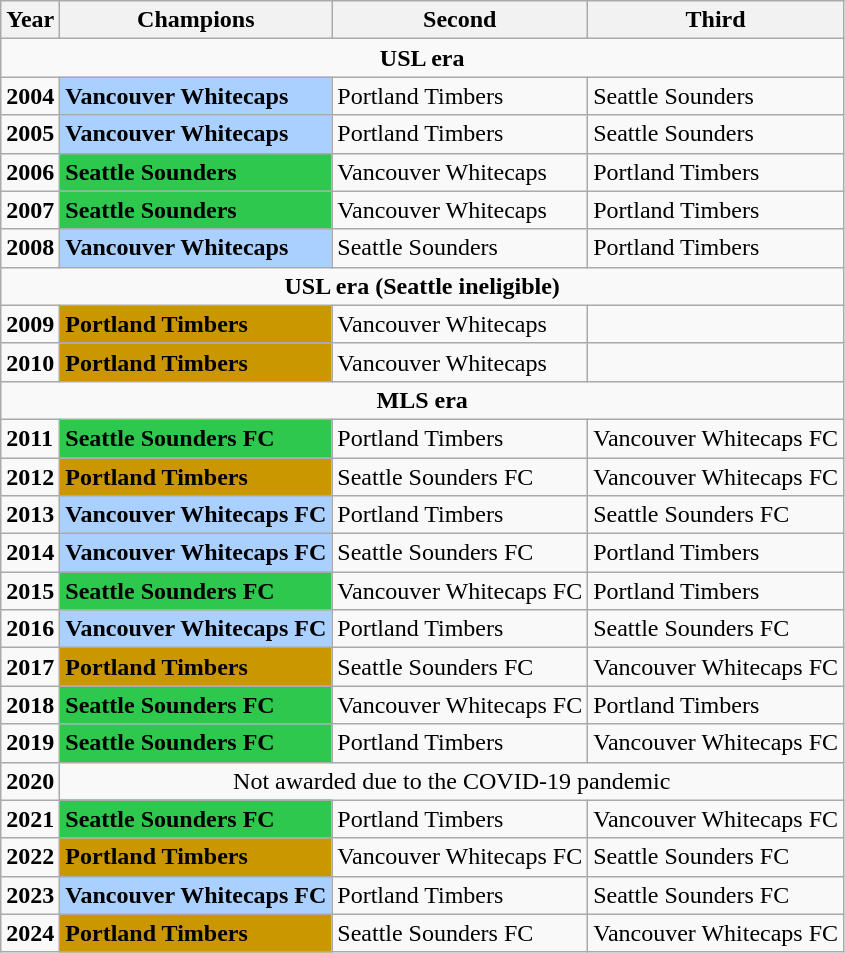<table class="wikitable">
<tr>
<th>Year</th>
<th>Champions</th>
<th>Second</th>
<th>Third</th>
</tr>
<tr>
<td style="text-align:center;" colspan="4"><strong>USL era</strong></td>
</tr>
<tr>
<td><strong>2004</strong></td>
<td style="background-color:#AAD0FF;color:black;"><strong>Vancouver Whitecaps</strong></td>
<td>Portland Timbers</td>
<td>Seattle Sounders</td>
</tr>
<tr>
<td><strong>2005</strong></td>
<td style="background-color:#AAD0FF;color:black;"><strong>Vancouver Whitecaps</strong></td>
<td>Portland Timbers</td>
<td>Seattle Sounders</td>
</tr>
<tr>
<td><strong>2006</strong></td>
<td style="background-color:#2DC84D; color:black;"><strong>Seattle Sounders</strong></td>
<td>Vancouver Whitecaps</td>
<td>Portland Timbers</td>
</tr>
<tr>
<td><strong>2007</strong></td>
<td style="background-color:#2DC84D; color:black;"><strong>Seattle Sounders</strong></td>
<td>Vancouver Whitecaps</td>
<td>Portland Timbers</td>
</tr>
<tr>
<td><strong>2008</strong></td>
<td style="background-color:#AAD0FF;color:black;"><strong>Vancouver Whitecaps </strong></td>
<td>Seattle Sounders</td>
<td>Portland Timbers</td>
</tr>
<tr>
<td style="text-align:center;" colspan="4"><strong>USL era (Seattle ineligible)</strong></td>
</tr>
<tr>
<td><strong>2009</strong></td>
<td style="background-color:#CB9700; color:black;"><strong>Portland Timbers</strong></td>
<td>Vancouver Whitecaps</td>
<td></td>
</tr>
<tr>
<td><strong>2010</strong></td>
<td style="background-color:#CB9700; color:black;"><strong>Portland Timbers</strong></td>
<td>Vancouver Whitecaps</td>
<td></td>
</tr>
<tr>
<td style="text-align:center;" colspan="4"><strong>MLS era</strong></td>
</tr>
<tr>
<td><strong>2011</strong></td>
<td style="background-color:#2DC84D; color:black;"><strong>Seattle Sounders FC</strong></td>
<td>Portland Timbers</td>
<td>Vancouver Whitecaps FC</td>
</tr>
<tr>
<td><strong>2012</strong></td>
<td style="background-color:#CB9700; color:black;"><strong>Portland Timbers</strong></td>
<td>Seattle Sounders FC</td>
<td>Vancouver Whitecaps FC</td>
</tr>
<tr>
<td><strong>2013</strong></td>
<td style="background-color:#AAD0FF;color:black;"><strong>Vancouver Whitecaps FC</strong></td>
<td>Portland Timbers</td>
<td>Seattle Sounders FC</td>
</tr>
<tr>
<td><strong>2014</strong></td>
<td style="background-color:#AAD0FF;color:black;"><strong>Vancouver Whitecaps FC</strong></td>
<td>Seattle Sounders FC</td>
<td>Portland Timbers</td>
</tr>
<tr>
<td><strong>2015</strong></td>
<td style="background-color:#2DC84D; color:black;"><strong>Seattle Sounders FC</strong></td>
<td>Vancouver Whitecaps FC</td>
<td>Portland Timbers</td>
</tr>
<tr>
<td><strong>2016</strong></td>
<td style="background-color:#AAD0FF;color:black;"><strong>Vancouver Whitecaps FC</strong></td>
<td>Portland Timbers</td>
<td>Seattle Sounders FC</td>
</tr>
<tr>
<td><strong>2017</strong></td>
<td style="background-color:#CB9700; color:black;"><strong>Portland Timbers</strong></td>
<td>Seattle Sounders FC</td>
<td>Vancouver Whitecaps FC</td>
</tr>
<tr>
<td><strong>2018</strong></td>
<td style="background-color:#2DC84D; color:black;"><strong>Seattle Sounders FC</strong></td>
<td>Vancouver Whitecaps FC</td>
<td>Portland Timbers</td>
</tr>
<tr>
<td><strong>2019</strong></td>
<td style="background-color:#2DC84D; color:black;"><strong>Seattle Sounders FC</strong></td>
<td>Portland Timbers</td>
<td>Vancouver Whitecaps FC</td>
</tr>
<tr>
<td><strong>2020</strong></td>
<td colspan="3" style="text-align: center;">Not awarded due to the COVID-19 pandemic</td>
</tr>
<tr>
<td><strong>2021</strong></td>
<td style="background-color:#2DC84D; color:black;"><strong>Seattle Sounders FC</strong></td>
<td>Portland Timbers</td>
<td>Vancouver Whitecaps FC</td>
</tr>
<tr>
<td><strong>2022</strong></td>
<td style="background-color:#CB9700; color:black;"><strong>Portland Timbers</strong></td>
<td>Vancouver Whitecaps FC</td>
<td>Seattle Sounders FC</td>
</tr>
<tr>
<td><strong>2023</strong></td>
<td style="background-color:#AAD0FF;color:black;"><strong>Vancouver Whitecaps FC</strong></td>
<td>Portland Timbers</td>
<td>Seattle Sounders FC</td>
</tr>
<tr>
<td><strong>2024</strong></td>
<td style="background-color:#CB9700; color:black;"><strong>Portland Timbers</strong></td>
<td>Seattle Sounders FC</td>
<td>Vancouver Whitecaps FC</td>
</tr>
</table>
